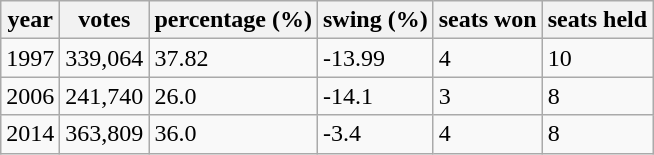<table class="wikitable">
<tr>
<th>year</th>
<th>votes</th>
<th>percentage (%)</th>
<th>swing (%)</th>
<th>seats won</th>
<th>seats held</th>
</tr>
<tr>
<td>1997</td>
<td>339,064</td>
<td>37.82</td>
<td>-13.99</td>
<td>4</td>
<td>10</td>
</tr>
<tr>
<td>2006</td>
<td>241,740</td>
<td>26.0</td>
<td>-14.1</td>
<td>3</td>
<td>8</td>
</tr>
<tr>
<td>2014</td>
<td>363,809</td>
<td>36.0</td>
<td>-3.4</td>
<td>4</td>
<td>8</td>
</tr>
</table>
